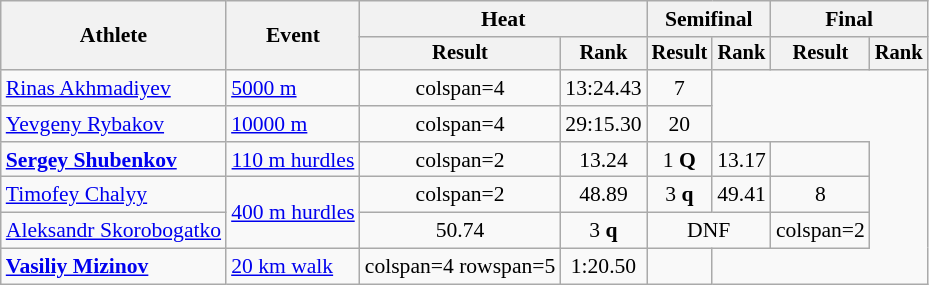<table class="wikitable" style="font-size:90%">
<tr>
<th rowspan=2>Athlete</th>
<th rowspan=2>Event</th>
<th colspan=2>Heat</th>
<th colspan=2>Semifinal</th>
<th colspan=2>Final</th>
</tr>
<tr style="font-size:95%">
<th>Result</th>
<th>Rank</th>
<th>Result</th>
<th>Rank</th>
<th>Result</th>
<th>Rank</th>
</tr>
<tr align=center>
<td align=left><a href='#'>Rinas Akhmadiyev</a></td>
<td align=left><a href='#'>5000 m</a></td>
<td>colspan=4 </td>
<td>13:24.43</td>
<td>7</td>
</tr>
<tr align=center>
<td align=left><a href='#'>Yevgeny Rybakov</a></td>
<td align=left><a href='#'>10000 m</a></td>
<td>colspan=4 </td>
<td>29:15.30</td>
<td>20</td>
</tr>
<tr align=center>
<td align=left><strong><a href='#'>Sergey Shubenkov</a></strong></td>
<td><a href='#'>110 m hurdles</a></td>
<td>colspan=2 </td>
<td>13.24</td>
<td>1 <strong>Q</strong></td>
<td>13.17</td>
<td></td>
</tr>
<tr align=center>
<td align=left><a href='#'>Timofey Chalyy</a></td>
<td rowspan=2><a href='#'>400 m hurdles</a></td>
<td>colspan=2 </td>
<td>48.89</td>
<td>3 <strong>q</strong></td>
<td>49.41</td>
<td>8</td>
</tr>
<tr align=center>
<td align=left><a href='#'>Aleksandr Skorobogatko</a></td>
<td>50.74</td>
<td>3 <strong>q</strong></td>
<td colspan=2>DNF</td>
<td>colspan=2 </td>
</tr>
<tr align=center>
<td align=left><strong><a href='#'>Vasiliy Mizinov</a></strong></td>
<td align=left><a href='#'>20 km walk</a></td>
<td>colspan=4 rowspan=5 </td>
<td>1:20.50</td>
<td></td>
</tr>
</table>
